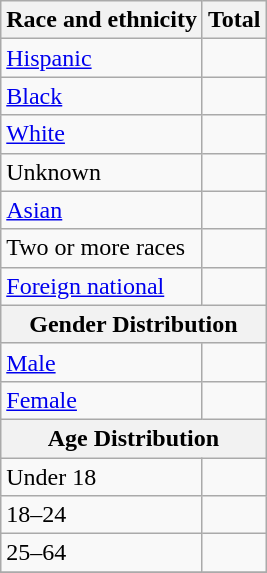<table class="wikitable floatright sortable collapsible"; text-align:right; font-size:80%;">
<tr>
<th>Race and ethnicity</th>
<th colspan="2" data-sort-type=number>Total</th>
</tr>
<tr>
<td><a href='#'>Hispanic</a></td>
<td align=right></td>
</tr>
<tr>
<td><a href='#'>Black</a></td>
<td align=right></td>
</tr>
<tr>
<td><a href='#'>White</a></td>
<td align=right></td>
</tr>
<tr>
<td>Unknown</td>
<td align=right></td>
</tr>
<tr>
<td><a href='#'>Asian</a></td>
<td align=right></td>
</tr>
<tr>
<td>Two or more races</td>
<td align=right></td>
</tr>
<tr>
<td><a href='#'>Foreign national</a></td>
<td align=right></td>
</tr>
<tr>
<th colspan="4" data-sort-type=number>Gender Distribution</th>
</tr>
<tr>
<td><a href='#'>Male</a></td>
<td align=right></td>
</tr>
<tr>
<td><a href='#'>Female</a></td>
<td align=right></td>
</tr>
<tr>
<th colspan="4" data-sort-type=number>Age Distribution</th>
</tr>
<tr>
<td>Under 18</td>
<td align=right></td>
</tr>
<tr>
<td>18–24</td>
<td align=right></td>
</tr>
<tr>
<td>25–64</td>
<td align=right></td>
</tr>
<tr>
</tr>
</table>
